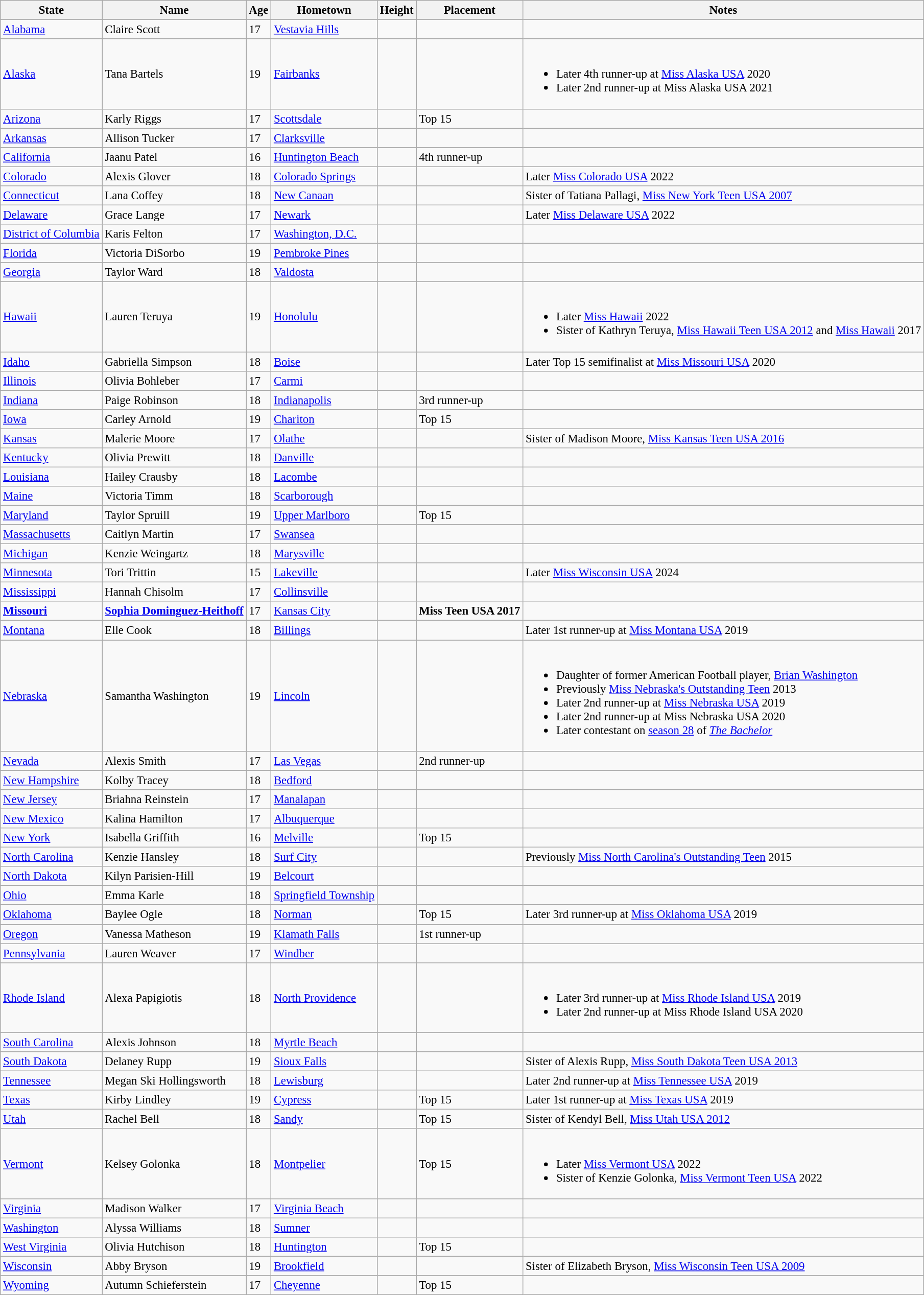<table class="wikitable sortable" style="font-size: 95%;">
<tr>
<th>State</th>
<th>Name</th>
<th>Age</th>
<th>Hometown</th>
<th>Height</th>
<th>Placement</th>
<th>Notes</th>
</tr>
<tr>
<td><a href='#'>Alabama</a></td>
<td>Claire Scott</td>
<td>17</td>
<td><a href='#'>Vestavia Hills</a></td>
<td></td>
<td></td>
<td></td>
</tr>
<tr>
<td><a href='#'>Alaska</a></td>
<td>Tana Bartels</td>
<td>19</td>
<td><a href='#'>Fairbanks</a></td>
<td></td>
<td></td>
<td><br><ul><li>Later 4th runner-up at <a href='#'>Miss Alaska USA</a> 2020</li><li>Later 2nd runner-up at Miss Alaska USA 2021</li></ul></td>
</tr>
<tr>
<td><a href='#'>Arizona</a></td>
<td>Karly Riggs</td>
<td>17</td>
<td><a href='#'>Scottsdale</a></td>
<td></td>
<td>Top 15</td>
<td></td>
</tr>
<tr>
<td><a href='#'>Arkansas</a></td>
<td>Allison Tucker</td>
<td>17</td>
<td><a href='#'>Clarksville</a></td>
<td></td>
<td></td>
<td></td>
</tr>
<tr>
<td><a href='#'>California</a></td>
<td>Jaanu Patel</td>
<td>16</td>
<td><a href='#'>Huntington Beach</a></td>
<td></td>
<td>4th runner-up</td>
<td></td>
</tr>
<tr>
<td><a href='#'>Colorado</a></td>
<td>Alexis Glover</td>
<td>18</td>
<td><a href='#'>Colorado Springs</a></td>
<td></td>
<td></td>
<td>Later <a href='#'>Miss Colorado USA</a> 2022</td>
</tr>
<tr>
<td><a href='#'>Connecticut</a></td>
<td>Lana Coffey</td>
<td>18</td>
<td><a href='#'>New Canaan</a></td>
<td></td>
<td></td>
<td>Sister of Tatiana Pallagi, <a href='#'>Miss New York Teen USA 2007</a></td>
</tr>
<tr>
<td><a href='#'>Delaware</a></td>
<td>Grace Lange</td>
<td>17</td>
<td><a href='#'>Newark</a></td>
<td></td>
<td></td>
<td>Later <a href='#'>Miss Delaware USA</a> 2022</td>
</tr>
<tr>
<td><a href='#'>District of Columbia</a></td>
<td>Karis Felton</td>
<td>17</td>
<td><a href='#'>Washington, D.C.</a></td>
<td></td>
<td></td>
<td></td>
</tr>
<tr>
<td><a href='#'>Florida</a></td>
<td>Victoria DiSorbo</td>
<td>19</td>
<td><a href='#'>Pembroke Pines</a></td>
<td></td>
<td></td>
<td></td>
</tr>
<tr>
<td><a href='#'>Georgia</a></td>
<td>Taylor Ward</td>
<td>18</td>
<td><a href='#'>Valdosta</a></td>
<td></td>
<td></td>
<td></td>
</tr>
<tr>
<td><a href='#'>Hawaii</a></td>
<td>Lauren Teruya</td>
<td>19</td>
<td><a href='#'>Honolulu</a></td>
<td></td>
<td></td>
<td><br><ul><li>Later <a href='#'>Miss Hawaii</a> 2022</li><li>Sister of Kathryn Teruya, <a href='#'>Miss Hawaii Teen USA 2012</a> and <a href='#'>Miss Hawaii</a> 2017</li></ul></td>
</tr>
<tr>
<td><a href='#'>Idaho</a></td>
<td>Gabriella Simpson</td>
<td>18</td>
<td><a href='#'>Boise</a></td>
<td></td>
<td></td>
<td>Later Top 15 semifinalist at <a href='#'>Miss Missouri USA</a> 2020</td>
</tr>
<tr>
<td><a href='#'>Illinois</a></td>
<td>Olivia Bohleber</td>
<td>17</td>
<td><a href='#'>Carmi</a></td>
<td></td>
<td></td>
<td></td>
</tr>
<tr>
<td><a href='#'>Indiana</a></td>
<td>Paige Robinson</td>
<td>18</td>
<td><a href='#'>Indianapolis</a></td>
<td></td>
<td>3rd runner-up</td>
<td></td>
</tr>
<tr>
<td><a href='#'>Iowa</a></td>
<td>Carley Arnold</td>
<td>19</td>
<td><a href='#'>Chariton</a></td>
<td></td>
<td>Top 15</td>
<td></td>
</tr>
<tr>
<td><a href='#'>Kansas</a></td>
<td>Malerie Moore</td>
<td>17</td>
<td><a href='#'>Olathe</a></td>
<td></td>
<td></td>
<td>Sister of Madison Moore, <a href='#'>Miss Kansas Teen USA 2016</a></td>
</tr>
<tr>
<td><a href='#'>Kentucky</a></td>
<td>Olivia Prewitt</td>
<td>18</td>
<td><a href='#'>Danville</a></td>
<td></td>
<td></td>
<td></td>
</tr>
<tr>
<td><a href='#'>Louisiana</a></td>
<td>Hailey Crausby</td>
<td>18</td>
<td><a href='#'>Lacombe</a></td>
<td></td>
<td></td>
<td></td>
</tr>
<tr>
<td><a href='#'>Maine</a></td>
<td>Victoria Timm</td>
<td>18</td>
<td><a href='#'>Scarborough</a></td>
<td></td>
<td></td>
<td></td>
</tr>
<tr>
<td><a href='#'>Maryland</a></td>
<td>Taylor Spruill</td>
<td>19</td>
<td><a href='#'>Upper Marlboro</a></td>
<td></td>
<td>Top 15</td>
<td></td>
</tr>
<tr>
<td><a href='#'>Massachusetts</a></td>
<td>Caitlyn Martin</td>
<td>17</td>
<td><a href='#'>Swansea</a></td>
<td></td>
<td></td>
<td></td>
</tr>
<tr>
<td><a href='#'>Michigan</a></td>
<td>Kenzie Weingartz</td>
<td>18</td>
<td><a href='#'>Marysville</a></td>
<td></td>
<td></td>
<td></td>
</tr>
<tr>
<td><a href='#'>Minnesota</a></td>
<td>Tori Trittin</td>
<td>15</td>
<td><a href='#'>Lakeville</a></td>
<td></td>
<td></td>
<td>Later <a href='#'>Miss Wisconsin USA</a> 2024</td>
</tr>
<tr>
<td><a href='#'>Mississippi</a></td>
<td>Hannah Chisolm</td>
<td>17</td>
<td><a href='#'>Collinsville</a></td>
<td></td>
<td></td>
<td></td>
</tr>
<tr>
<td><strong><a href='#'>Missouri</a></strong></td>
<td><strong><a href='#'>Sophia Dominguez-Heithoff</a></strong></td>
<td>17</td>
<td><a href='#'>Kansas City</a></td>
<td></td>
<td><strong>Miss Teen USA 2017</strong></td>
<td></td>
</tr>
<tr>
<td><a href='#'>Montana</a></td>
<td>Elle Cook</td>
<td>18</td>
<td><a href='#'>Billings</a></td>
<td></td>
<td></td>
<td>Later 1st runner-up at <a href='#'>Miss Montana USA</a> 2019</td>
</tr>
<tr>
<td><a href='#'>Nebraska</a></td>
<td>Samantha Washington</td>
<td>19</td>
<td><a href='#'>Lincoln</a></td>
<td></td>
<td></td>
<td><br><ul><li>Daughter of former American Football player, <a href='#'>Brian Washington</a></li><li>Previously <a href='#'>Miss Nebraska's Outstanding Teen</a> 2013</li><li>Later 2nd runner-up at <a href='#'>Miss Nebraska USA</a> 2019</li><li>Later 2nd runner-up at Miss Nebraska USA 2020</li><li>Later contestant on <a href='#'>season 28</a> of <a href='#'><em>The Bachelor</em></a></li></ul></td>
</tr>
<tr>
<td><a href='#'>Nevada</a></td>
<td>Alexis Smith</td>
<td>17</td>
<td><a href='#'>Las Vegas</a></td>
<td></td>
<td>2nd runner-up</td>
<td></td>
</tr>
<tr>
<td><a href='#'>New Hampshire</a></td>
<td>Kolby Tracey</td>
<td>18</td>
<td><a href='#'>Bedford</a></td>
<td></td>
<td></td>
<td></td>
</tr>
<tr>
<td><a href='#'>New Jersey</a></td>
<td>Briahna Reinstein</td>
<td>17</td>
<td><a href='#'>Manalapan</a></td>
<td></td>
<td></td>
<td></td>
</tr>
<tr>
<td><a href='#'>New Mexico</a></td>
<td>Kalina Hamilton</td>
<td>17</td>
<td><a href='#'>Albuquerque</a></td>
<td></td>
<td></td>
<td></td>
</tr>
<tr>
<td><a href='#'>New York</a></td>
<td>Isabella Griffith</td>
<td>16</td>
<td><a href='#'>Melville</a></td>
<td></td>
<td>Top 15</td>
<td></td>
</tr>
<tr>
<td><a href='#'>North Carolina</a></td>
<td>Kenzie Hansley</td>
<td>18</td>
<td><a href='#'>Surf City</a></td>
<td></td>
<td></td>
<td>Previously <a href='#'>Miss North Carolina's Outstanding Teen</a> 2015</td>
</tr>
<tr>
<td><a href='#'>North Dakota</a></td>
<td>Kilyn Parisien-Hill</td>
<td>19</td>
<td><a href='#'>Belcourt</a></td>
<td></td>
<td></td>
<td></td>
</tr>
<tr>
<td><a href='#'>Ohio</a></td>
<td>Emma Karle</td>
<td>18</td>
<td><a href='#'>Springfield Township</a></td>
<td></td>
<td></td>
<td></td>
</tr>
<tr>
<td><a href='#'>Oklahoma</a></td>
<td>Baylee Ogle</td>
<td>18</td>
<td><a href='#'>Norman</a></td>
<td></td>
<td>Top 15</td>
<td>Later 3rd runner-up at <a href='#'>Miss Oklahoma USA</a> 2019</td>
</tr>
<tr>
<td><a href='#'>Oregon</a></td>
<td>Vanessa Matheson</td>
<td>19</td>
<td><a href='#'>Klamath Falls</a></td>
<td></td>
<td>1st runner-up</td>
<td></td>
</tr>
<tr>
<td><a href='#'>Pennsylvania</a></td>
<td>Lauren Weaver</td>
<td>17</td>
<td><a href='#'>Windber</a></td>
<td></td>
<td></td>
<td></td>
</tr>
<tr>
<td><a href='#'>Rhode Island</a></td>
<td>Alexa Papigiotis</td>
<td>18</td>
<td><a href='#'>North Providence</a></td>
<td></td>
<td></td>
<td><br><ul><li>Later 3rd runner-up at <a href='#'>Miss Rhode Island USA</a> 2019</li><li>Later 2nd runner-up at Miss Rhode Island USA 2020</li></ul></td>
</tr>
<tr>
<td><a href='#'>South Carolina</a></td>
<td>Alexis Johnson</td>
<td>18</td>
<td><a href='#'>Myrtle Beach</a></td>
<td></td>
<td></td>
<td></td>
</tr>
<tr>
<td><a href='#'>South Dakota</a></td>
<td>Delaney Rupp</td>
<td>19</td>
<td><a href='#'>Sioux Falls</a></td>
<td></td>
<td></td>
<td>Sister of Alexis Rupp, <a href='#'>Miss South Dakota Teen USA 2013</a></td>
</tr>
<tr>
<td><a href='#'>Tennessee</a></td>
<td>Megan Ski Hollingsworth</td>
<td>18</td>
<td><a href='#'>Lewisburg</a></td>
<td></td>
<td></td>
<td>Later 2nd runner-up at <a href='#'>Miss Tennessee USA</a> 2019</td>
</tr>
<tr>
<td><a href='#'>Texas</a></td>
<td>Kirby Lindley</td>
<td>19</td>
<td><a href='#'>Cypress</a></td>
<td></td>
<td>Top 15</td>
<td>Later 1st runner-up at <a href='#'>Miss Texas USA</a> 2019</td>
</tr>
<tr>
<td><a href='#'>Utah</a></td>
<td>Rachel Bell</td>
<td>18</td>
<td><a href='#'>Sandy</a></td>
<td></td>
<td>Top 15</td>
<td>Sister of Kendyl Bell, <a href='#'>Miss Utah USA 2012</a></td>
</tr>
<tr>
<td><a href='#'>Vermont</a></td>
<td>Kelsey Golonka</td>
<td>18</td>
<td><a href='#'>Montpelier</a></td>
<td></td>
<td>Top 15</td>
<td><br><ul><li>Later <a href='#'>Miss Vermont USA</a> 2022</li><li>Sister of Kenzie Golonka, <a href='#'>Miss Vermont Teen USA</a> 2022</li></ul></td>
</tr>
<tr>
<td><a href='#'>Virginia</a></td>
<td>Madison Walker</td>
<td>17</td>
<td><a href='#'>Virginia Beach</a></td>
<td></td>
<td></td>
<td></td>
</tr>
<tr>
<td><a href='#'>Washington</a></td>
<td>Alyssa Williams</td>
<td>18</td>
<td><a href='#'>Sumner</a></td>
<td></td>
<td></td>
<td></td>
</tr>
<tr>
<td><a href='#'>West Virginia</a></td>
<td>Olivia Hutchison</td>
<td>18</td>
<td><a href='#'>Huntington</a></td>
<td></td>
<td>Top 15</td>
<td></td>
</tr>
<tr>
<td><a href='#'>Wisconsin</a></td>
<td>Abby Bryson</td>
<td>19</td>
<td><a href='#'>Brookfield</a></td>
<td></td>
<td></td>
<td>Sister of Elizabeth Bryson, <a href='#'>Miss Wisconsin Teen USA 2009</a></td>
</tr>
<tr>
<td><a href='#'>Wyoming</a></td>
<td>Autumn Schieferstein</td>
<td>17</td>
<td><a href='#'>Cheyenne</a></td>
<td></td>
<td>Top 15</td>
<td></td>
</tr>
</table>
